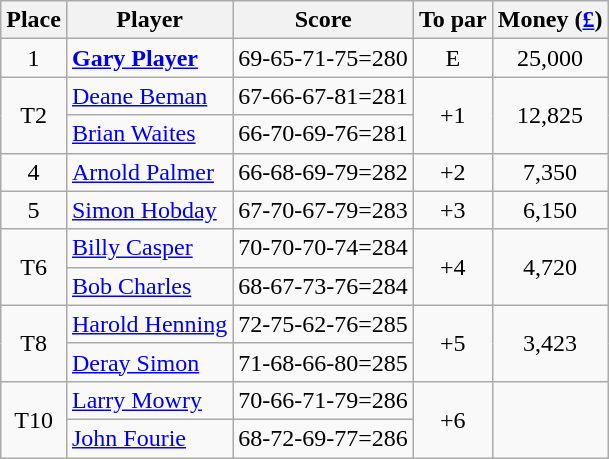<table class="wikitable">
<tr>
<th>Place</th>
<th>Player</th>
<th>Score</th>
<th>To par</th>
<th>Money (<a href='#'>£</a>)</th>
</tr>
<tr>
<td align=center>1</td>
<td> <strong><a href='#'>Gary Player</a></strong></td>
<td>69-65-71-75=280</td>
<td align=center>E</td>
<td align=center>25,000</td>
</tr>
<tr>
<td rowspan=2 align=center>T2</td>
<td> <a href='#'>Deane Beman</a></td>
<td>67-66-67-81=281</td>
<td rowspan=2 align=center>+1</td>
<td rowspan=2 align=center>12,825</td>
</tr>
<tr>
<td> <a href='#'>Brian Waites</a></td>
<td>66-70-69-76=281</td>
</tr>
<tr>
<td align=center>4</td>
<td> <a href='#'>Arnold Palmer</a></td>
<td>66-68-69-79=282</td>
<td align=center>+2</td>
<td align=center>7,350</td>
</tr>
<tr>
<td align=center>5</td>
<td> <a href='#'>Simon Hobday</a></td>
<td>67-70-67-79=283</td>
<td align=center>+3</td>
<td align=center>6,150</td>
</tr>
<tr>
<td rowspan=2 align=center>T6</td>
<td> <a href='#'>Billy Casper</a></td>
<td>70-70-70-74=284</td>
<td rowspan=2 align=center>+4</td>
<td rowspan=2 align=center>4,720</td>
</tr>
<tr>
<td> <a href='#'>Bob Charles</a></td>
<td>68-67-73-76=284</td>
</tr>
<tr>
<td rowspan=2 align=center>T8</td>
<td> <a href='#'>Harold Henning</a></td>
<td>72-75-62-76=285</td>
<td rowspan=2 align=center>+5</td>
<td rowspan=2 align=center>3,423</td>
</tr>
<tr>
<td> <a href='#'>Deray Simon</a></td>
<td>71-68-66-80=285</td>
</tr>
<tr>
<td rowspan=2 align=center>T10</td>
<td> <a href='#'>Larry Mowry</a></td>
<td>70-66-71-79=286</td>
<td rowspan=2 align=center>+6</td>
<td rowspan=2 align=center></td>
</tr>
<tr>
<td> <a href='#'>John Fourie</a></td>
<td>68-72-69-77=286</td>
</tr>
</table>
